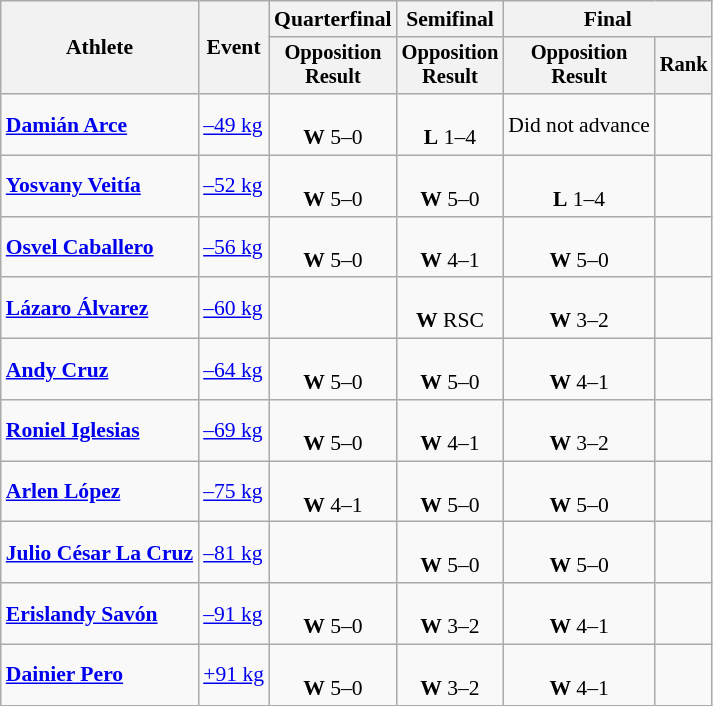<table class=wikitable style=font-size:90%;text-align:center>
<tr>
<th rowspan=2>Athlete</th>
<th rowspan=2>Event</th>
<th>Quarterfinal</th>
<th>Semifinal</th>
<th colspan=2>Final</th>
</tr>
<tr style=font-size:95%>
<th>Opposition<br>Result</th>
<th>Opposition<br>Result</th>
<th>Opposition<br>Result</th>
<th>Rank</th>
</tr>
<tr>
<td align=left><strong><a href='#'>Damián Arce</a></strong></td>
<td align=left><a href='#'>–49 kg</a></td>
<td><br><strong>W</strong> 5–0</td>
<td><br><strong>L</strong> 1–4</td>
<td>Did not advance</td>
<td></td>
</tr>
<tr>
<td align=left><strong><a href='#'>Yosvany Veitía</a></strong></td>
<td align=left><a href='#'>–52 kg</a></td>
<td><br><strong>W</strong> 5–0</td>
<td><br><strong>W</strong> 5–0</td>
<td><br><strong>L</strong> 1–4</td>
<td></td>
</tr>
<tr>
<td align=left><strong><a href='#'>Osvel Caballero</a></strong></td>
<td align=left><a href='#'>–56 kg</a></td>
<td><br><strong>W</strong> 5–0</td>
<td><br><strong>W</strong> 4–1</td>
<td><br><strong>W</strong> 5–0</td>
<td></td>
</tr>
<tr>
<td align=left><strong><a href='#'>Lázaro Álvarez</a></strong></td>
<td align=left><a href='#'>–60 kg</a></td>
<td></td>
<td><br><strong>W</strong> RSC</td>
<td><br><strong>W</strong> 3–2</td>
<td></td>
</tr>
<tr>
<td align=left><strong><a href='#'>Andy Cruz</a></strong></td>
<td align=left><a href='#'>–64 kg</a></td>
<td><br><strong>W</strong> 5–0</td>
<td><br><strong>W</strong> 5–0</td>
<td><br><strong>W</strong> 4–1</td>
<td></td>
</tr>
<tr>
<td align=left><strong><a href='#'>Roniel Iglesias</a></strong></td>
<td align=left><a href='#'>–69 kg</a></td>
<td><br><strong>W</strong> 5–0</td>
<td><br><strong>W</strong> 4–1</td>
<td><br><strong>W</strong> 3–2</td>
<td></td>
</tr>
<tr>
<td align=left><strong><a href='#'>Arlen López</a></strong></td>
<td align=left><a href='#'>–75 kg</a></td>
<td><br><strong>W</strong> 4–1</td>
<td><br><strong>W</strong> 5–0</td>
<td><br><strong>W</strong> 5–0</td>
<td></td>
</tr>
<tr>
<td align=left><strong><a href='#'>Julio César La Cruz</a></strong></td>
<td align=left><a href='#'>–81 kg</a></td>
<td></td>
<td><br><strong>W</strong> 5–0</td>
<td><br><strong>W</strong> 5–0</td>
<td></td>
</tr>
<tr>
<td align=left><strong><a href='#'>Erislandy Savón</a></strong></td>
<td align=left><a href='#'>–91 kg</a></td>
<td><br><strong>W</strong> 5–0</td>
<td><br><strong>W</strong> 3–2</td>
<td><br><strong>W</strong> 4–1</td>
<td></td>
</tr>
<tr>
<td align=left><strong><a href='#'>Dainier Pero</a></strong></td>
<td align=left><a href='#'>+91 kg</a></td>
<td><br><strong>W</strong> 5–0</td>
<td><br><strong>W</strong> 3–2</td>
<td><br><strong>W</strong> 4–1</td>
<td></td>
</tr>
</table>
